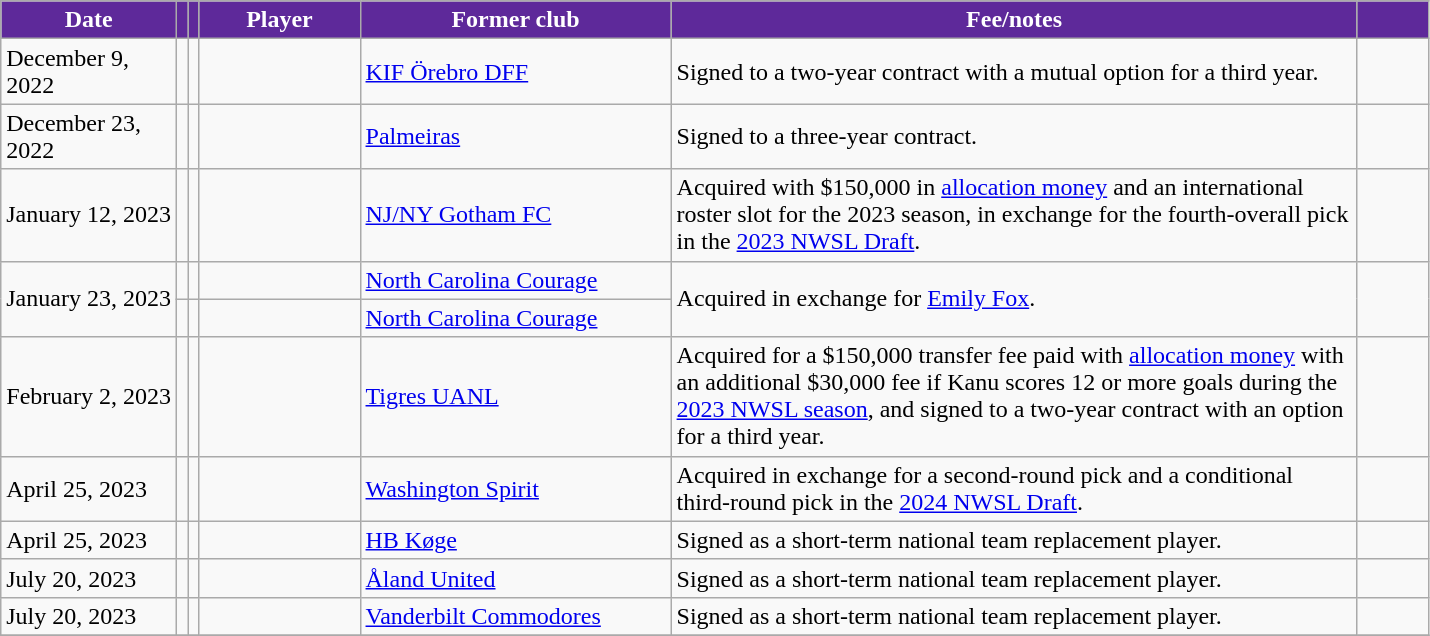<table class="wikitable sortable">
<tr>
<th style="background:#5E299A; color:#fff; width:110px;" data-sort-type="date" scope="col">Date</th>
<th style="background:#5E299A; color:#fff;" scope="col"></th>
<th style="background:#5E299A; color:#fff;" scope="col"></th>
<th style="background:#5E299A; color:#fff; width:100px;" scope="col">Player</th>
<th style="background:#5E299A; color:#fff; width:200px;" scope="col">Former club</th>
<th style="background:#5E299A; color:#fff; width:450px;" scope="col">Fee/notes</th>
<th style="background:#5E299A; color:#fff; width:40px;" scope="col"></th>
</tr>
<tr>
<td>December 9, 2022</td>
<td></td>
<td></td>
<td></td>
<td> <a href='#'>KIF Örebro DFF</a></td>
<td>Signed to a two-year contract with a mutual option for a third year.</td>
<td></td>
</tr>
<tr>
<td>December 23, 2022</td>
<td></td>
<td></td>
<td></td>
<td> <a href='#'>Palmeiras</a></td>
<td>Signed to a three-year contract.</td>
<td></td>
</tr>
<tr>
<td>January 12, 2023</td>
<td></td>
<td></td>
<td></td>
<td> <a href='#'>NJ/NY Gotham FC</a></td>
<td>Acquired with $150,000 in <a href='#'>allocation money</a> and an international roster slot for the 2023 season, in exchange for the fourth-overall pick in the <a href='#'>2023 NWSL Draft</a>.</td>
<td></td>
</tr>
<tr>
<td rowspan=2>January 23, 2023</td>
<td></td>
<td></td>
<td></td>
<td> <a href='#'>North Carolina Courage</a></td>
<td rowspan=2>Acquired in exchange for <a href='#'>Emily Fox</a>.</td>
<td rowspan=2></td>
</tr>
<tr>
<td></td>
<td></td>
<td></td>
<td> <a href='#'>North Carolina Courage</a></td>
</tr>
<tr>
<td>February 2, 2023</td>
<td></td>
<td></td>
<td></td>
<td> <a href='#'>Tigres UANL</a></td>
<td>Acquired for a $150,000 transfer fee paid with <a href='#'>allocation money</a> with an additional $30,000 fee if Kanu scores 12 or more goals during the <a href='#'>2023 NWSL season</a>, and signed to a two-year contract with an option for a third year.</td>
<td></td>
</tr>
<tr>
<td>April 25, 2023</td>
<td></td>
<td></td>
<td></td>
<td> <a href='#'>Washington Spirit</a></td>
<td>Acquired in exchange for a second-round pick and a conditional third-round pick in the <a href='#'>2024 NWSL Draft</a>.</td>
<td></td>
</tr>
<tr>
<td>April 25, 2023</td>
<td></td>
<td></td>
<td></td>
<td> <a href='#'>HB Køge</a></td>
<td>Signed as a short-term national team replacement player.</td>
<td></td>
</tr>
<tr>
<td>July 20, 2023</td>
<td></td>
<td></td>
<td></td>
<td> <a href='#'>Åland United</a></td>
<td>Signed as a short-term national team replacement player.</td>
<td></td>
</tr>
<tr>
<td>July 20, 2023</td>
<td></td>
<td></td>
<td></td>
<td> <a href='#'>Vanderbilt Commodores</a></td>
<td>Signed as a short-term national team replacement player.</td>
<td></td>
</tr>
<tr>
</tr>
</table>
